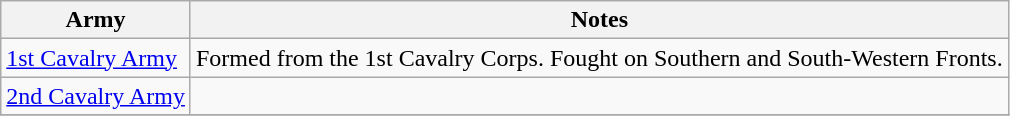<table class="wikitable">
<tr>
<th>Army</th>
<th>Notes</th>
</tr>
<tr>
<td><a href='#'>1st Cavalry Army</a></td>
<td>Formed from the 1st Cavalry Corps. Fought on Southern and South-Western Fronts.</td>
</tr>
<tr>
<td><a href='#'>2nd Cavalry Army</a></td>
<td></td>
</tr>
<tr>
</tr>
</table>
